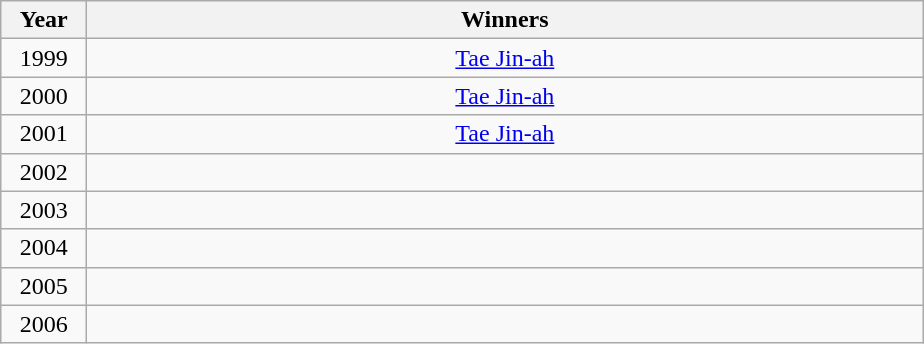<table class="wikitable" style="text-align:center;">
<tr>
<th width="50">Year</th>
<th width="550">Winners</th>
</tr>
<tr>
<td>1999</td>
<td><a href='#'>Tae Jin-ah</a></td>
</tr>
<tr>
<td>2000</td>
<td><a href='#'>Tae Jin-ah</a></td>
</tr>
<tr>
<td>2001</td>
<td><a href='#'>Tae Jin-ah</a></td>
</tr>
<tr>
<td>2002</td>
<td></td>
</tr>
<tr>
<td>2003</td>
<td></td>
</tr>
<tr>
<td>2004</td>
<td></td>
</tr>
<tr>
<td>2005</td>
<td></td>
</tr>
<tr>
<td>2006</td>
<td></td>
</tr>
</table>
